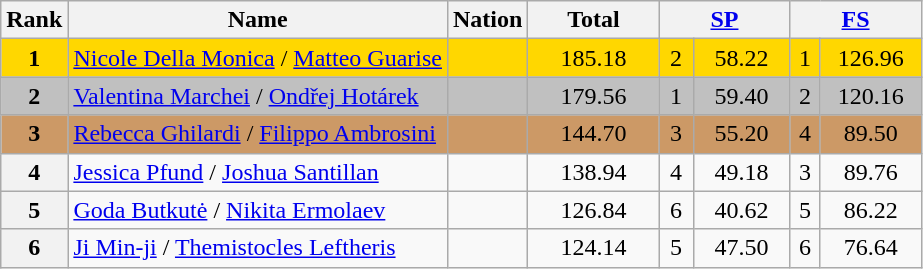<table class="wikitable sortable">
<tr>
<th>Rank</th>
<th>Name</th>
<th>Nation</th>
<th width="80px">Total</th>
<th colspan="2" width="80px"><a href='#'>SP</a></th>
<th colspan="2" width="80px"><a href='#'>FS</a></th>
</tr>
<tr bgcolor="gold">
<td align="center"><strong>1</strong></td>
<td><a href='#'>Nicole Della Monica</a> / <a href='#'>Matteo Guarise</a></td>
<td></td>
<td align="center">185.18</td>
<td align="center">2</td>
<td align="center">58.22</td>
<td align="center">1</td>
<td align="center">126.96</td>
</tr>
<tr bgcolor="silver">
<td align="center"><strong>2</strong></td>
<td><a href='#'>Valentina Marchei</a> / <a href='#'>Ondřej Hotárek</a></td>
<td></td>
<td align="center">179.56</td>
<td align="center">1</td>
<td align="center">59.40</td>
<td align="center">2</td>
<td align="center">120.16</td>
</tr>
<tr bgcolor="cc9966">
<td align="center"><strong>3</strong></td>
<td><a href='#'>Rebecca Ghilardi</a> / <a href='#'>Filippo Ambrosini</a></td>
<td></td>
<td align="center">144.70</td>
<td align="center">3</td>
<td align="center">55.20</td>
<td align="center">4</td>
<td align="center">89.50</td>
</tr>
<tr>
<th>4</th>
<td><a href='#'>Jessica Pfund</a> / <a href='#'>Joshua Santillan</a></td>
<td></td>
<td align="center">138.94</td>
<td align="center">4</td>
<td align="center">49.18</td>
<td align="center">3</td>
<td align="center">89.76</td>
</tr>
<tr>
<th>5</th>
<td><a href='#'>Goda Butkutė</a> / <a href='#'>Nikita Ermolaev</a></td>
<td></td>
<td align="center">126.84</td>
<td align="center">6</td>
<td align="center">40.62</td>
<td align="center">5</td>
<td align="center">86.22</td>
</tr>
<tr>
<th>6</th>
<td><a href='#'>Ji Min-ji</a> / <a href='#'>Themistocles Leftheris</a></td>
<td></td>
<td align="center">124.14</td>
<td align="center">5</td>
<td align="center">47.50</td>
<td align="center">6</td>
<td align="center">76.64</td>
</tr>
</table>
